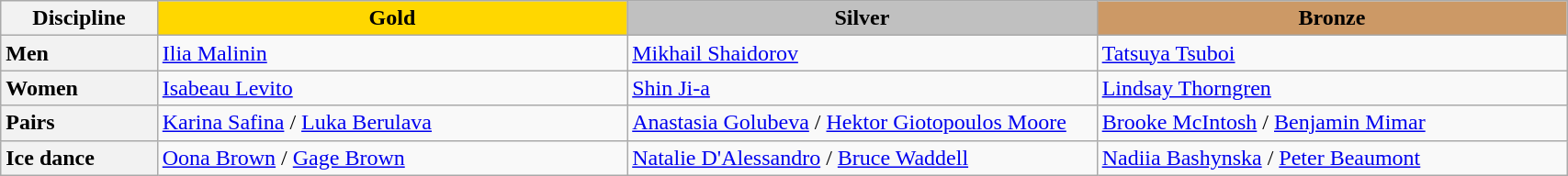<table class="wikitable unsortable" style="text-align:left; width:90%;">
<tr>
<th scope="col" style="text-align:center; width:10%">Discipline</th>
<td scope="col" style="text-align:center; width:30%; background:gold"><strong>Gold</strong></td>
<td scope="col" style="text-align:center; width:30%; background:silver"><strong>Silver</strong></td>
<td scope="col" style="text-align:center; width:30%; background:#c96"><strong>Bronze</strong></td>
</tr>
<tr>
<th scope="row" style="text-align:left">Men</th>
<td> <a href='#'>Ilia Malinin</a></td>
<td> <a href='#'>Mikhail Shaidorov</a></td>
<td> <a href='#'>Tatsuya Tsuboi</a></td>
</tr>
<tr>
<th scope="row" style="text-align:left">Women</th>
<td> <a href='#'>Isabeau Levito</a></td>
<td> <a href='#'>Shin Ji-a</a></td>
<td> <a href='#'>Lindsay Thorngren</a></td>
</tr>
<tr>
<th scope="row" style="text-align:left">Pairs</th>
<td> <a href='#'>Karina Safina</a> / <a href='#'>Luka Berulava</a></td>
<td> <a href='#'>Anastasia Golubeva</a> / <a href='#'>Hektor Giotopoulos Moore</a></td>
<td> <a href='#'>Brooke McIntosh</a> / <a href='#'>Benjamin Mimar</a></td>
</tr>
<tr>
<th scope="row" style="text-align:left">Ice dance</th>
<td> <a href='#'>Oona Brown</a> / <a href='#'>Gage Brown</a></td>
<td> <a href='#'>Natalie D'Alessandro</a> / <a href='#'>Bruce Waddell</a></td>
<td> <a href='#'>Nadiia Bashynska</a> / <a href='#'>Peter Beaumont</a></td>
</tr>
</table>
